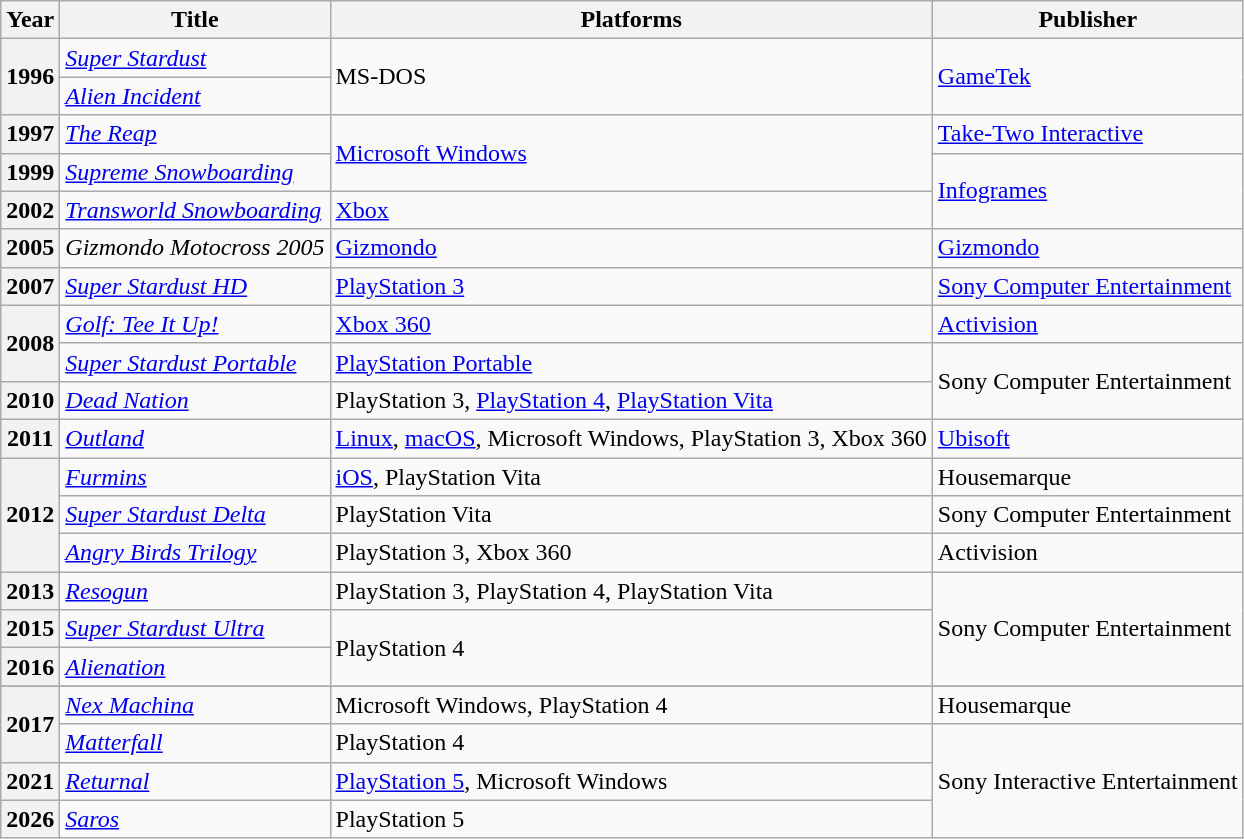<table class="wikitable sortable plainrowheaders">
<tr>
<th scope="col">Year</th>
<th scope="col">Title</th>
<th scope="col">Platforms</th>
<th scope="col">Publisher</th>
</tr>
<tr>
<th scope="row" rowspan="2">1996</th>
<td><em><a href='#'>Super Stardust</a></em></td>
<td rowspan="2">MS-DOS</td>
<td rowspan="2"><a href='#'>GameTek</a></td>
</tr>
<tr>
<td><em><a href='#'>Alien Incident</a></em></td>
</tr>
<tr>
<th scope="row">1997</th>
<td><em><a href='#'>The Reap</a></em></td>
<td rowspan="2"><a href='#'>Microsoft Windows</a></td>
<td><a href='#'>Take-Two Interactive</a></td>
</tr>
<tr>
<th scope="row">1999</th>
<td><em><a href='#'>Supreme Snowboarding</a></em></td>
<td rowspan="2"><a href='#'>Infogrames</a></td>
</tr>
<tr>
<th scope="row">2002</th>
<td><em><a href='#'>Transworld Snowboarding</a></em></td>
<td><a href='#'>Xbox</a></td>
</tr>
<tr>
<th scope="row">2005</th>
<td><em>Gizmondo Motocross 2005</em></td>
<td><a href='#'>Gizmondo</a></td>
<td><a href='#'>Gizmondo</a></td>
</tr>
<tr>
<th scope="row">2007</th>
<td><em><a href='#'>Super Stardust HD</a></em></td>
<td><a href='#'>PlayStation 3</a></td>
<td><a href='#'>Sony Computer Entertainment</a></td>
</tr>
<tr>
<th scope="row" rowspan="2">2008</th>
<td><em><a href='#'>Golf: Tee It Up!</a></em></td>
<td><a href='#'>Xbox 360</a></td>
<td><a href='#'>Activision</a></td>
</tr>
<tr>
<td><em><a href='#'>Super Stardust Portable</a></em></td>
<td><a href='#'>PlayStation Portable</a></td>
<td rowspan="2">Sony Computer Entertainment</td>
</tr>
<tr>
<th scope="row">2010</th>
<td><em><a href='#'>Dead Nation</a></em></td>
<td>PlayStation 3, <a href='#'>PlayStation 4</a>, <a href='#'>PlayStation Vita</a></td>
</tr>
<tr>
<th scope="row">2011</th>
<td><em><a href='#'>Outland</a></em></td>
<td><a href='#'>Linux</a>, <a href='#'>macOS</a>, Microsoft Windows, PlayStation 3, Xbox 360</td>
<td><a href='#'>Ubisoft</a></td>
</tr>
<tr>
<th scope="row" rowspan="3">2012</th>
<td><em><a href='#'>Furmins</a></em></td>
<td><a href='#'>iOS</a>, PlayStation Vita</td>
<td>Housemarque</td>
</tr>
<tr>
<td><em><a href='#'>Super Stardust Delta</a></em></td>
<td>PlayStation Vita</td>
<td>Sony Computer Entertainment</td>
</tr>
<tr>
<td><em><a href='#'>Angry Birds Trilogy</a></em></td>
<td>PlayStation 3, Xbox 360</td>
<td>Activision</td>
</tr>
<tr>
<th scope="row">2013</th>
<td><em><a href='#'>Resogun</a></em></td>
<td>PlayStation 3, PlayStation 4, PlayStation Vita</td>
<td rowspan="3">Sony Computer Entertainment</td>
</tr>
<tr>
<th scope="row">2015</th>
<td><em><a href='#'>Super Stardust Ultra</a></em></td>
<td rowspan="2">PlayStation 4</td>
</tr>
<tr>
<th scope="row">2016</th>
<td><em><a href='#'>Alienation</a></em></td>
</tr>
<tr>
</tr>
<tr>
<th scope="row" rowspan="2">2017</th>
<td><em><a href='#'>Nex Machina</a></em></td>
<td>Microsoft Windows, PlayStation 4</td>
<td>Housemarque</td>
</tr>
<tr>
<td><em><a href='#'>Matterfall</a></em></td>
<td>PlayStation 4</td>
<td rowspan="3">Sony Interactive Entertainment</td>
</tr>
<tr>
<th scope="row">2021</th>
<td><em><a href='#'>Returnal</a></em></td>
<td><a href='#'>PlayStation 5</a>, Microsoft Windows</td>
</tr>
<tr>
<th scope="row">2026</th>
<td><em><a href='#'>Saros</a></em></td>
<td>PlayStation 5</td>
</tr>
</table>
